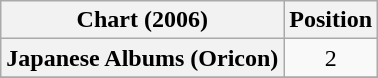<table class="wikitable plainrowheaders">
<tr>
<th>Chart (2006)</th>
<th>Position</th>
</tr>
<tr>
<th scope="row">Japanese Albums (Oricon)</th>
<td style="text-align:center;">2</td>
</tr>
<tr>
</tr>
</table>
